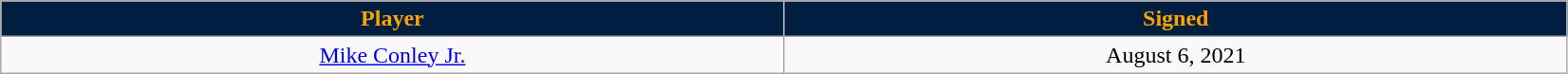<table class="wikitable sortable sortable" style="text-align: center">
<tr>
<th style="background:#001e3f; color:#fca404" width="10%">Player</th>
<th style="background:#001e3f; color:#fca404" width="10%">Signed</th>
</tr>
<tr style="text-align: center">
<td><a href='#'>Mike Conley Jr.</a></td>
<td>August 6, 2021</td>
</tr>
</table>
